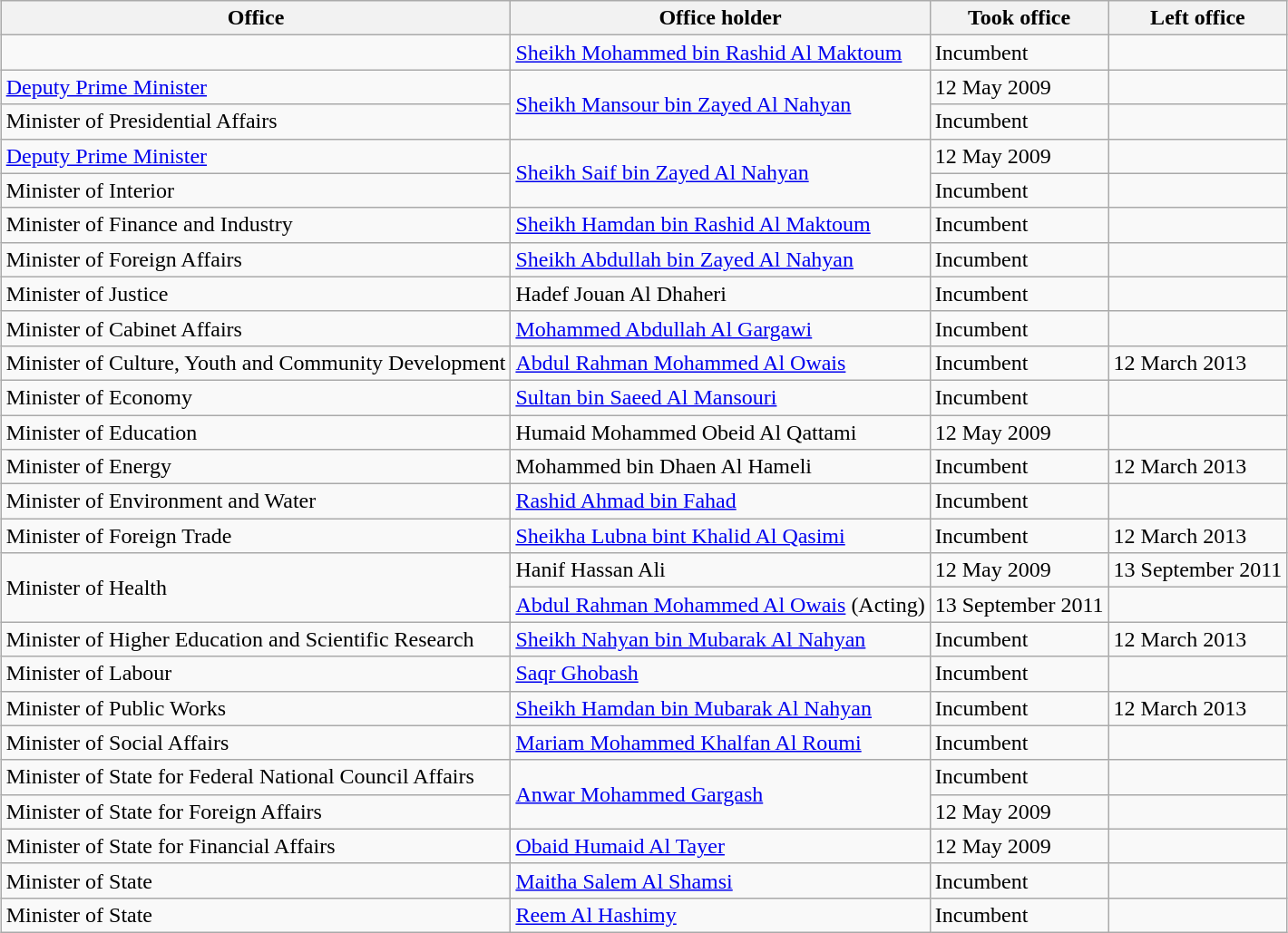<table class="wikitable" style="margin-left: auto; margin-right: auto; border: none;">
<tr>
<th>Office</th>
<th>Office holder</th>
<th>Took office</th>
<th>Left office</th>
</tr>
<tr>
<td></td>
<td><a href='#'>Sheikh Mohammed bin Rashid Al Maktoum</a></td>
<td>Incumbent</td>
<td></td>
</tr>
<tr>
<td><a href='#'>Deputy Prime Minister</a></td>
<td rowspan="2"><a href='#'>Sheikh Mansour bin Zayed Al Nahyan</a></td>
<td>12 May 2009</td>
<td></td>
</tr>
<tr>
<td>Minister of Presidential Affairs</td>
<td>Incumbent</td>
<td></td>
</tr>
<tr>
<td><a href='#'>Deputy Prime Minister</a></td>
<td rowspan="2"><a href='#'>Sheikh Saif bin Zayed Al Nahyan</a></td>
<td>12 May 2009</td>
<td></td>
</tr>
<tr>
<td>Minister of Interior</td>
<td>Incumbent</td>
<td></td>
</tr>
<tr>
<td>Minister of Finance and Industry</td>
<td><a href='#'>Sheikh Hamdan bin Rashid Al Maktoum</a></td>
<td>Incumbent</td>
<td></td>
</tr>
<tr>
<td>Minister of Foreign Affairs</td>
<td><a href='#'>Sheikh Abdullah bin Zayed Al Nahyan</a></td>
<td>Incumbent</td>
<td></td>
</tr>
<tr>
<td>Minister of Justice</td>
<td>Hadef Jouan Al Dhaheri</td>
<td>Incumbent</td>
<td></td>
</tr>
<tr>
<td>Minister of Cabinet Affairs</td>
<td><a href='#'>Mohammed Abdullah Al Gargawi</a></td>
<td>Incumbent</td>
<td></td>
</tr>
<tr>
<td>Minister of Culture, Youth and Community Development</td>
<td><a href='#'>Abdul Rahman Mohammed Al Owais</a></td>
<td>Incumbent</td>
<td>12 March 2013</td>
</tr>
<tr>
<td>Minister of Economy</td>
<td><a href='#'>Sultan bin Saeed Al Mansouri</a></td>
<td>Incumbent</td>
<td></td>
</tr>
<tr>
<td>Minister of Education</td>
<td>Humaid Mohammed Obeid Al Qattami</td>
<td>12 May 2009</td>
<td></td>
</tr>
<tr>
<td>Minister of Energy</td>
<td>Mohammed bin Dhaen Al Hameli</td>
<td>Incumbent</td>
<td>12 March 2013</td>
</tr>
<tr>
<td>Minister of Environment and Water</td>
<td><a href='#'>Rashid Ahmad bin Fahad</a></td>
<td>Incumbent</td>
<td></td>
</tr>
<tr>
<td>Minister of Foreign Trade</td>
<td><a href='#'>Sheikha Lubna bint Khalid Al Qasimi</a></td>
<td>Incumbent</td>
<td>12 March 2013</td>
</tr>
<tr>
<td rowspan="2">Minister of Health</td>
<td>Hanif Hassan Ali</td>
<td>12 May 2009</td>
<td>13 September 2011</td>
</tr>
<tr>
<td><a href='#'>Abdul Rahman Mohammed Al Owais</a> (Acting)</td>
<td>13 September 2011</td>
<td></td>
</tr>
<tr>
<td>Minister of Higher Education and Scientific Research</td>
<td><a href='#'>Sheikh Nahyan bin Mubarak Al Nahyan</a></td>
<td>Incumbent</td>
<td>12 March 2013</td>
</tr>
<tr>
<td>Minister of Labour</td>
<td><a href='#'>Saqr Ghobash</a></td>
<td>Incumbent</td>
<td></td>
</tr>
<tr>
<td>Minister of Public Works</td>
<td><a href='#'>Sheikh Hamdan bin Mubarak Al Nahyan</a></td>
<td>Incumbent</td>
<td>12 March 2013</td>
</tr>
<tr>
<td>Minister of Social Affairs</td>
<td><a href='#'>Mariam Mohammed Khalfan Al Roumi</a></td>
<td>Incumbent</td>
<td></td>
</tr>
<tr>
<td>Minister of State for Federal National Council Affairs</td>
<td rowspan="2"><a href='#'>Anwar Mohammed Gargash</a></td>
<td>Incumbent</td>
<td></td>
</tr>
<tr>
<td>Minister of State for Foreign Affairs</td>
<td>12 May 2009</td>
<td></td>
</tr>
<tr>
<td>Minister of State for Financial Affairs</td>
<td><a href='#'>Obaid Humaid Al Tayer</a></td>
<td>12 May 2009</td>
<td></td>
</tr>
<tr>
<td>Minister of State</td>
<td><a href='#'>Maitha Salem Al Shamsi</a></td>
<td>Incumbent</td>
<td></td>
</tr>
<tr>
<td>Minister of State</td>
<td><a href='#'>Reem Al Hashimy</a></td>
<td>Incumbent</td>
<td></td>
</tr>
</table>
